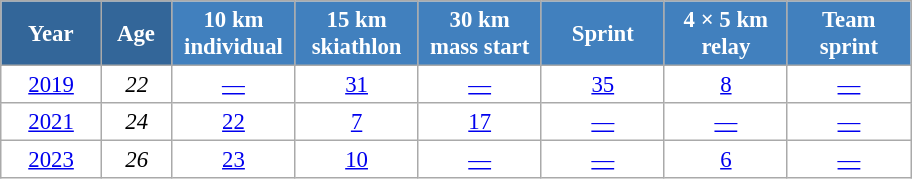<table class="wikitable" style="font-size:95%; text-align:center; border:grey solid 1px; border-collapse:collapse; background:#ffffff;">
<tr>
<th style="background-color:#369; color:white; width:60px;"> Year </th>
<th style="background-color:#369; color:white; width:40px;"> Age </th>
<th style="background-color:#4180be; color:white; width:75px;"> 10 km <br> individual </th>
<th style="background-color:#4180be; color:white; width:75px;"> 15 km <br> skiathlon </th>
<th style="background-color:#4180be; color:white; width:75px;"> 30 km <br> mass start </th>
<th style="background-color:#4180be; color:white; width:75px;"> Sprint </th>
<th style="background-color:#4180be; color:white; width:75px;"> 4 × 5 km <br> relay </th>
<th style="background-color:#4180be; color:white; width:75px;"> Team <br> sprint </th>
</tr>
<tr>
<td><a href='#'>2019</a></td>
<td><em>22</em></td>
<td><a href='#'>—</a></td>
<td><a href='#'>31</a></td>
<td><a href='#'>—</a></td>
<td><a href='#'>35</a></td>
<td><a href='#'>8</a></td>
<td><a href='#'>—</a></td>
</tr>
<tr>
<td><a href='#'>2021</a></td>
<td><em>24</em></td>
<td><a href='#'>22</a></td>
<td><a href='#'>7</a></td>
<td><a href='#'>17</a></td>
<td><a href='#'>—</a></td>
<td><a href='#'>—</a></td>
<td><a href='#'>—</a></td>
</tr>
<tr>
<td><a href='#'>2023</a></td>
<td><em>26</em></td>
<td><a href='#'>23</a></td>
<td><a href='#'>10</a></td>
<td><a href='#'>—</a></td>
<td><a href='#'>—</a></td>
<td><a href='#'>6</a></td>
<td><a href='#'>—</a></td>
</tr>
</table>
